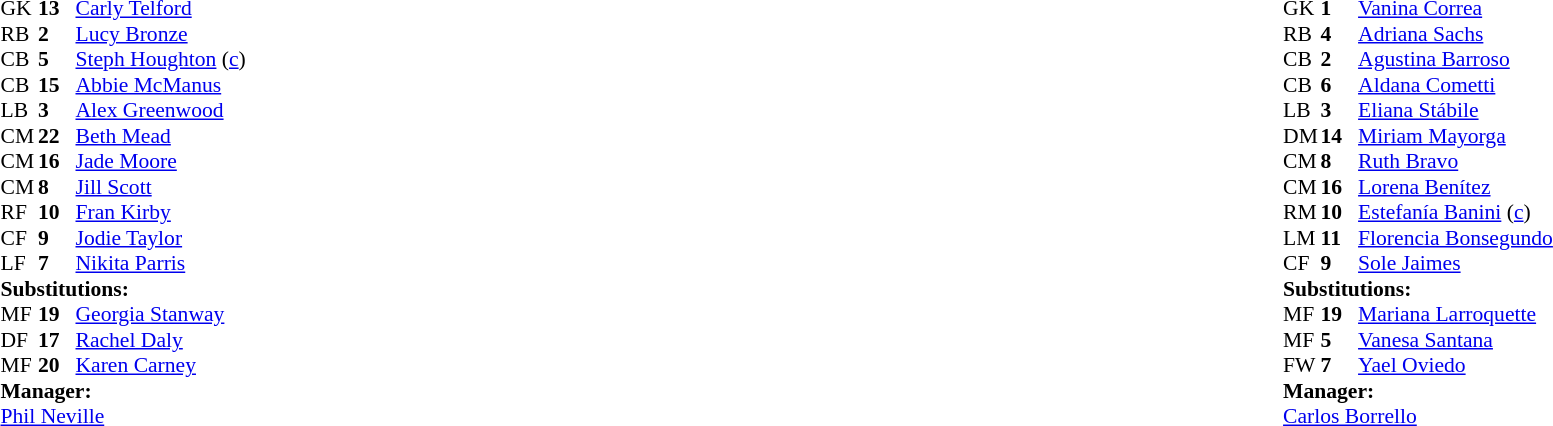<table width="100%">
<tr>
<td valign="top" width="40%"><br><table style="font-size:90%" cellspacing="0" cellpadding="0">
<tr>
<th width=25></th>
<th width=25></th>
</tr>
<tr>
<td>GK</td>
<td><strong>13</strong></td>
<td><a href='#'>Carly Telford</a></td>
</tr>
<tr>
<td>RB</td>
<td><strong>2</strong></td>
<td><a href='#'>Lucy Bronze</a></td>
</tr>
<tr>
<td>CB</td>
<td><strong>5</strong></td>
<td><a href='#'>Steph Houghton</a> (<a href='#'>c</a>)</td>
</tr>
<tr>
<td>CB</td>
<td><strong>15</strong></td>
<td><a href='#'>Abbie McManus</a></td>
</tr>
<tr>
<td>LB</td>
<td><strong>3</strong></td>
<td><a href='#'>Alex Greenwood</a></td>
</tr>
<tr>
<td>CM</td>
<td><strong>22</strong></td>
<td><a href='#'>Beth Mead</a></td>
<td></td>
<td></td>
</tr>
<tr>
<td>CM</td>
<td><strong>16</strong></td>
<td><a href='#'>Jade Moore</a></td>
<td></td>
</tr>
<tr>
<td>CM</td>
<td><strong>8</strong></td>
<td><a href='#'>Jill Scott</a></td>
</tr>
<tr>
<td>RF</td>
<td><strong>10</strong></td>
<td><a href='#'>Fran Kirby</a></td>
<td></td>
<td></td>
</tr>
<tr>
<td>CF</td>
<td><strong>9</strong></td>
<td><a href='#'>Jodie Taylor</a></td>
</tr>
<tr>
<td>LF</td>
<td><strong>7</strong></td>
<td><a href='#'>Nikita Parris</a></td>
<td></td>
<td></td>
</tr>
<tr>
<td colspan=3><strong>Substitutions:</strong></td>
</tr>
<tr>
<td>MF</td>
<td><strong>19</strong></td>
<td><a href='#'>Georgia Stanway</a></td>
<td></td>
<td></td>
</tr>
<tr>
<td>DF</td>
<td><strong>17</strong></td>
<td><a href='#'>Rachel Daly</a></td>
<td></td>
<td></td>
</tr>
<tr>
<td>MF</td>
<td><strong>20</strong></td>
<td><a href='#'>Karen Carney</a></td>
<td></td>
<td></td>
</tr>
<tr>
<td colspan=3><strong>Manager:</strong></td>
</tr>
<tr>
<td colspan=3><a href='#'>Phil Neville</a></td>
</tr>
</table>
</td>
<td valign="top"></td>
<td valign="top" width="50%"><br><table style="font-size:90%; margin:auto" cellspacing="0" cellpadding="0">
<tr>
<th width=25></th>
<th width=25></th>
</tr>
<tr>
<td>GK</td>
<td><strong>1</strong></td>
<td><a href='#'>Vanina Correa</a></td>
</tr>
<tr>
<td>RB</td>
<td><strong>4</strong></td>
<td><a href='#'>Adriana Sachs</a></td>
</tr>
<tr>
<td>CB</td>
<td><strong>2</strong></td>
<td><a href='#'>Agustina Barroso</a></td>
<td></td>
</tr>
<tr>
<td>CB</td>
<td><strong>6</strong></td>
<td><a href='#'>Aldana Cometti</a></td>
<td></td>
</tr>
<tr>
<td>LB</td>
<td><strong>3</strong></td>
<td><a href='#'>Eliana Stábile</a></td>
</tr>
<tr>
<td>DM</td>
<td><strong>14</strong></td>
<td><a href='#'>Miriam Mayorga</a></td>
</tr>
<tr>
<td>CM</td>
<td><strong>8</strong></td>
<td><a href='#'>Ruth Bravo</a></td>
</tr>
<tr>
<td>CM</td>
<td><strong>16</strong></td>
<td><a href='#'>Lorena Benítez</a></td>
<td></td>
<td></td>
</tr>
<tr>
<td>RM</td>
<td><strong>10</strong></td>
<td><a href='#'>Estefanía Banini</a> (<a href='#'>c</a>)</td>
<td></td>
<td></td>
</tr>
<tr>
<td>LM</td>
<td><strong>11</strong></td>
<td><a href='#'>Florencia Bonsegundo</a></td>
</tr>
<tr>
<td>CF</td>
<td><strong>9</strong></td>
<td><a href='#'>Sole Jaimes</a></td>
<td></td>
<td></td>
</tr>
<tr>
<td colspan=3><strong>Substitutions:</strong></td>
</tr>
<tr>
<td>MF</td>
<td><strong>19</strong></td>
<td><a href='#'>Mariana Larroquette</a></td>
<td></td>
<td></td>
</tr>
<tr>
<td>MF</td>
<td><strong>5</strong></td>
<td><a href='#'>Vanesa Santana</a></td>
<td></td>
<td></td>
</tr>
<tr>
<td>FW</td>
<td><strong>7</strong></td>
<td><a href='#'>Yael Oviedo</a></td>
<td></td>
<td></td>
</tr>
<tr>
<td colspan=3><strong>Manager:</strong></td>
</tr>
<tr>
<td colspan=3><a href='#'>Carlos Borrello</a></td>
</tr>
</table>
</td>
</tr>
</table>
